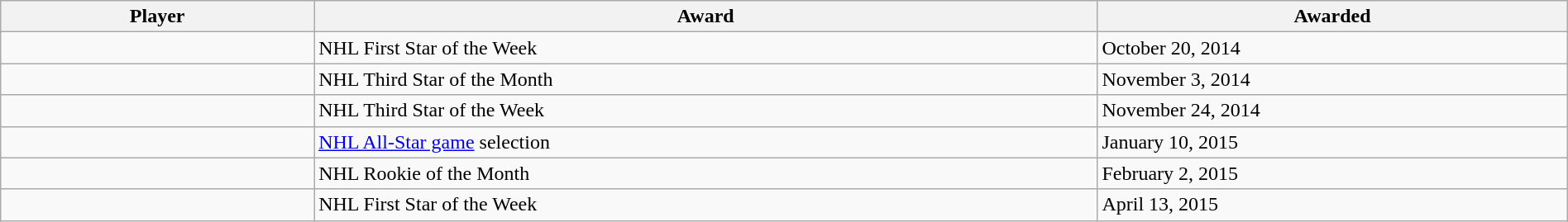<table class="wikitable sortable" style="width:100%;">
<tr>
<th style="width:20%;">Player</th>
<th style="width:50%;">Award</th>
<th style="width:30%;" data-sort-type="date">Awarded</th>
</tr>
<tr>
<td></td>
<td>NHL First Star of the Week</td>
<td>October 20, 2014</td>
</tr>
<tr>
<td></td>
<td>NHL Third Star of the Month</td>
<td>November 3, 2014</td>
</tr>
<tr>
<td></td>
<td>NHL Third Star of the Week</td>
<td>November 24, 2014</td>
</tr>
<tr>
<td></td>
<td><a href='#'>NHL All-Star game</a> selection</td>
<td>January 10, 2015</td>
</tr>
<tr>
<td></td>
<td>NHL Rookie of the Month</td>
<td>February 2, 2015</td>
</tr>
<tr>
<td></td>
<td>NHL First Star of the Week</td>
<td>April 13, 2015</td>
</tr>
</table>
